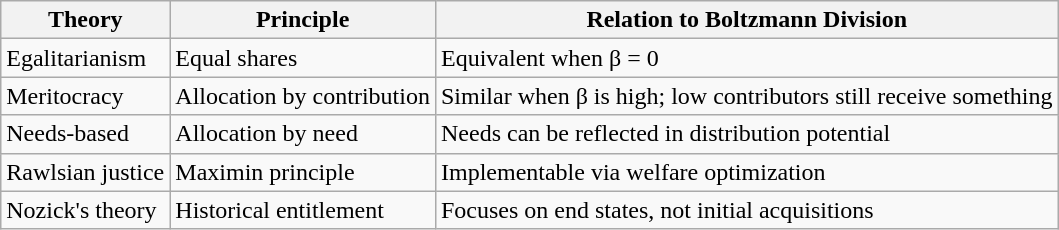<table class="wikitable">
<tr>
<th>Theory</th>
<th>Principle</th>
<th>Relation to Boltzmann Division</th>
</tr>
<tr>
<td>Egalitarianism</td>
<td>Equal shares</td>
<td>Equivalent when β = 0</td>
</tr>
<tr>
<td>Meritocracy</td>
<td>Allocation by contribution</td>
<td>Similar when β is high; low contributors still receive something</td>
</tr>
<tr>
<td>Needs-based</td>
<td>Allocation by need</td>
<td>Needs can be reflected in distribution potential</td>
</tr>
<tr>
<td>Rawlsian justice</td>
<td>Maximin principle</td>
<td>Implementable via welfare optimization</td>
</tr>
<tr>
<td>Nozick's theory</td>
<td>Historical entitlement</td>
<td>Focuses on end states, not initial acquisitions</td>
</tr>
</table>
